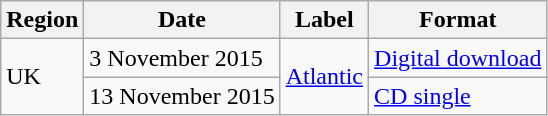<table class="wikitable plainrowheaders">
<tr>
<th scope="col">Region</th>
<th scope="col">Date</th>
<th scope="col">Label</th>
<th scope="col">Format</th>
</tr>
<tr>
<td rowspan="2">UK</td>
<td>3 November 2015</td>
<td rowspan="2"><a href='#'>Atlantic</a></td>
<td><a href='#'>Digital download</a></td>
</tr>
<tr>
<td>13 November 2015</td>
<td><a href='#'>CD single</a></td>
</tr>
</table>
